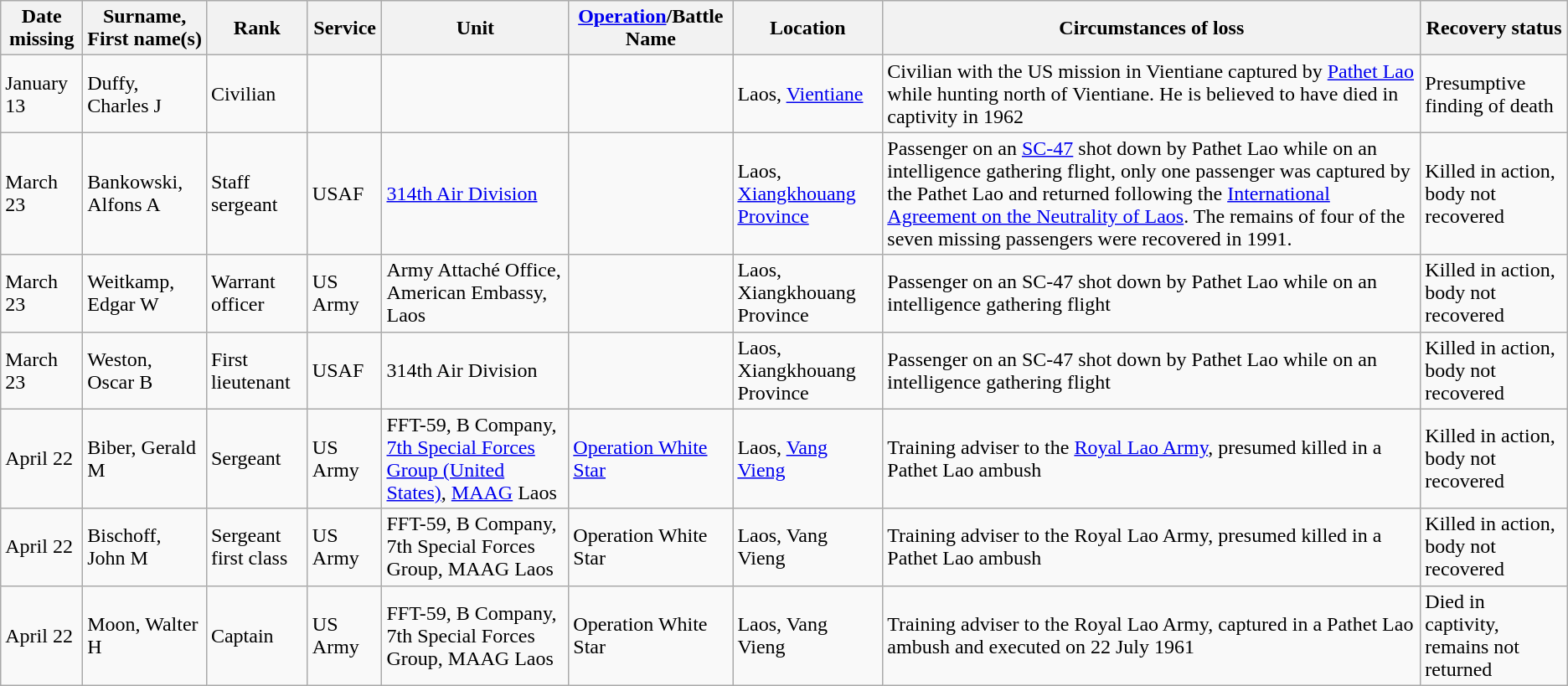<table class="wikitable sortable">
<tr>
<th>Date missing</th>
<th>Surname, First name(s)</th>
<th>Rank</th>
<th>Service</th>
<th>Unit</th>
<th><a href='#'>Operation</a>/Battle Name</th>
<th>Location</th>
<th>Circumstances of loss</th>
<th>Recovery status</th>
</tr>
<tr>
<td>January 13</td>
<td>Duffy, Charles J</td>
<td>Civilian</td>
<td></td>
<td></td>
<td></td>
<td>Laos, <a href='#'>Vientiane</a></td>
<td>Civilian with the US mission in Vientiane captured by <a href='#'>Pathet Lao</a> while hunting north of Vientiane. He is believed to have died in captivity in 1962</td>
<td>Presumptive finding of death</td>
</tr>
<tr>
<td>March 23</td>
<td>Bankowski, Alfons A</td>
<td>Staff sergeant</td>
<td>USAF</td>
<td><a href='#'>314th Air Division</a></td>
<td></td>
<td>Laos, <a href='#'>Xiangkhouang Province</a></td>
<td>Passenger on an <a href='#'>SC-47</a> shot down by Pathet Lao while on an intelligence gathering flight, only one passenger was captured by the Pathet Lao and returned following the <a href='#'>International Agreement on the Neutrality of Laos</a>. The remains of four of the seven missing passengers were recovered in 1991.</td>
<td>Killed in action, body not recovered</td>
</tr>
<tr>
<td>March 23</td>
<td>Weitkamp, Edgar W</td>
<td>Warrant officer</td>
<td>US Army</td>
<td>Army Attaché Office, American Embassy, Laos</td>
<td></td>
<td>Laos, Xiangkhouang Province</td>
<td>Passenger on an SC-47 shot down by Pathet Lao while on an intelligence gathering flight</td>
<td>Killed in action, body not recovered</td>
</tr>
<tr>
<td>March 23</td>
<td>Weston, Oscar B</td>
<td>First lieutenant</td>
<td>USAF</td>
<td>314th Air Division</td>
<td></td>
<td>Laos, Xiangkhouang Province</td>
<td>Passenger on an SC-47 shot down by Pathet Lao while on an intelligence gathering flight</td>
<td>Killed in action, body not recovered</td>
</tr>
<tr>
<td>April 22</td>
<td>Biber, Gerald M</td>
<td>Sergeant</td>
<td>US Army</td>
<td>FFT-59, B Company, <a href='#'>7th Special Forces Group (United States)</a>, <a href='#'>MAAG</a> Laos</td>
<td><a href='#'>Operation White Star</a></td>
<td>Laos, <a href='#'>Vang Vieng</a></td>
<td>Training adviser to the <a href='#'>Royal Lao Army</a>, presumed killed in a Pathet Lao ambush</td>
<td>Killed in action, body not recovered</td>
</tr>
<tr>
<td>April 22</td>
<td>Bischoff, John M</td>
<td>Sergeant first class</td>
<td>US Army</td>
<td>FFT-59, B Company, 7th Special Forces Group, MAAG Laos</td>
<td>Operation White Star</td>
<td>Laos, Vang Vieng</td>
<td>Training adviser to the Royal Lao Army, presumed killed in a Pathet Lao ambush</td>
<td>Killed in action, body not recovered</td>
</tr>
<tr>
<td>April 22</td>
<td>Moon, Walter H</td>
<td>Captain</td>
<td>US Army</td>
<td>FFT-59, B Company, 7th Special Forces Group, MAAG Laos</td>
<td>Operation White Star</td>
<td>Laos, Vang Vieng</td>
<td>Training adviser to the Royal Lao Army, captured in a Pathet Lao ambush and executed on 22 July 1961</td>
<td>Died in captivity, remains not returned</td>
</tr>
</table>
